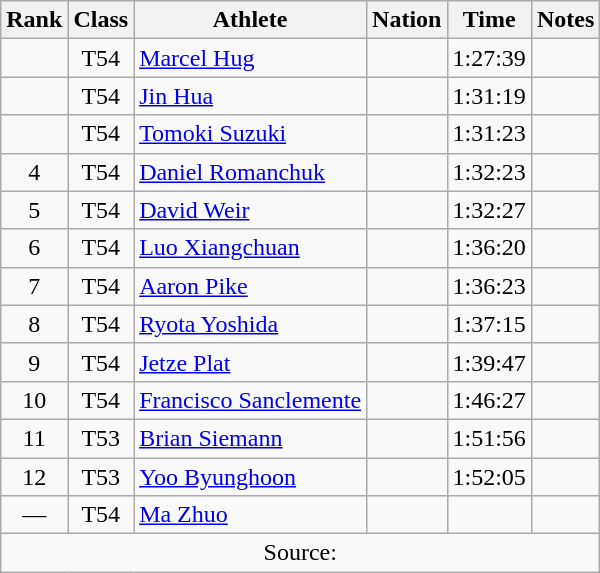<table class="wikitable sortable" style="text-align:center;">
<tr>
<th scope="col">Rank</th>
<th scope="col">Class</th>
<th scope="col">Athlete</th>
<th scope="col">Nation</th>
<th scope="col">Time</th>
<th scope="col">Notes</th>
</tr>
<tr>
<td></td>
<td>T54</td>
<td align=left><a href='#'>Marcel Hug</a></td>
<td align=left></td>
<td>1:27:39</td>
<td></td>
</tr>
<tr>
<td></td>
<td>T54</td>
<td align=left><a href='#'>Jin Hua</a></td>
<td align=left></td>
<td>1:31:19</td>
<td></td>
</tr>
<tr>
<td></td>
<td>T54</td>
<td align=left><a href='#'>Tomoki Suzuki</a></td>
<td align=left></td>
<td>1:31:23</td>
<td></td>
</tr>
<tr>
<td>4</td>
<td>T54</td>
<td align=left><a href='#'>Daniel Romanchuk</a></td>
<td align=left></td>
<td>1:32:23</td>
<td></td>
</tr>
<tr>
<td>5</td>
<td>T54</td>
<td align=left><a href='#'>David Weir</a></td>
<td align=left></td>
<td>1:32:27</td>
<td></td>
</tr>
<tr>
<td>6</td>
<td>T54</td>
<td align=left><a href='#'>Luo Xiangchuan</a></td>
<td align=left></td>
<td>1:36:20</td>
<td></td>
</tr>
<tr>
<td>7</td>
<td>T54</td>
<td align=left><a href='#'>Aaron Pike</a></td>
<td align=left></td>
<td>1:36:23</td>
<td></td>
</tr>
<tr>
<td>8</td>
<td>T54</td>
<td align=left><a href='#'>Ryota Yoshida</a></td>
<td align=left></td>
<td>1:37:15</td>
<td></td>
</tr>
<tr>
<td>9</td>
<td>T54</td>
<td align=left><a href='#'>Jetze Plat</a></td>
<td align=left></td>
<td>1:39:47</td>
<td></td>
</tr>
<tr>
<td>10</td>
<td>T54</td>
<td align=left><a href='#'>Francisco Sanclemente</a></td>
<td align=left></td>
<td>1:46:27</td>
<td></td>
</tr>
<tr>
<td>11</td>
<td>T53</td>
<td align=left><a href='#'>Brian Siemann</a></td>
<td align=left></td>
<td>1:51:56</td>
<td></td>
</tr>
<tr>
<td>12</td>
<td>T53</td>
<td align=left><a href='#'>Yoo Byunghoon</a></td>
<td align=left></td>
<td>1:52:05</td>
<td></td>
</tr>
<tr>
<td>—</td>
<td>T54</td>
<td align=left><a href='#'>Ma Zhuo</a></td>
<td align=left></td>
<td></td>
<td></td>
</tr>
<tr class="sortbottom">
<td colspan=6>Source:</td>
</tr>
</table>
